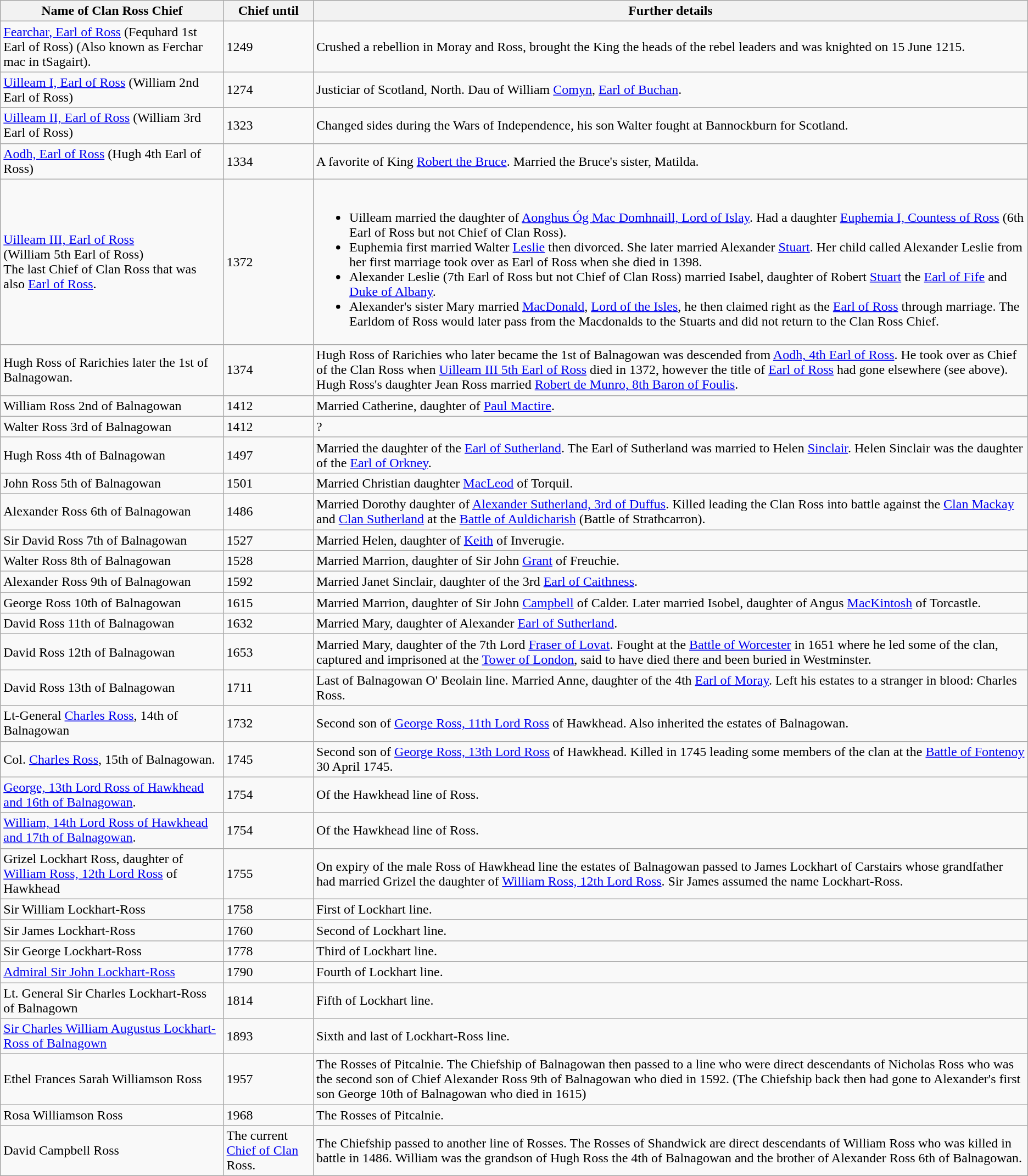<table class="wikitable">
<tr>
<th>Name of Clan Ross Chief</th>
<th>Chief until</th>
<th>Further details</th>
</tr>
<tr>
<td><a href='#'>Fearchar, Earl of Ross</a> (Fequhard 1st Earl of Ross) (Also known as Ferchar mac in tSagairt).</td>
<td>1249</td>
<td>Crushed a rebellion in Moray and Ross, brought the King the heads of the rebel leaders and was knighted on 15 June 1215.</td>
</tr>
<tr>
<td><a href='#'>Uilleam I, Earl of Ross</a> (William 2nd Earl of Ross)</td>
<td>1274</td>
<td>Justiciar of Scotland, North. Dau of William <a href='#'>Comyn</a>, <a href='#'>Earl of Buchan</a>.</td>
</tr>
<tr>
<td><a href='#'>Uilleam II, Earl of Ross</a> (William 3rd Earl of Ross)</td>
<td>1323</td>
<td>Changed sides during the Wars of Independence, his son Walter fought at Bannockburn for Scotland.</td>
</tr>
<tr>
<td><a href='#'>Aodh, Earl of Ross</a> (Hugh 4th Earl of Ross)</td>
<td>1334</td>
<td>A favorite of King <a href='#'>Robert the Bruce</a>. Married the Bruce's sister, Matilda.</td>
</tr>
<tr>
<td><a href='#'>Uilleam III, Earl of Ross</a><br>(William 5th Earl of Ross)<br>The last Chief of Clan Ross that was also <a href='#'>Earl of Ross</a>.</td>
<td>1372</td>
<td><br><ul><li>Uilleam married the daughter of <a href='#'>Aonghus Óg Mac Domhnaill, Lord of Islay</a>. Had a daughter <a href='#'>Euphemia I, Countess of Ross</a> (6th Earl of Ross but not Chief of Clan Ross).</li><li>Euphemia first married Walter <a href='#'>Leslie</a> then divorced. She later married Alexander <a href='#'>Stuart</a>. Her child called Alexander Leslie from her first marriage took over as Earl of Ross when she died in 1398.</li><li>Alexander Leslie (7th Earl of Ross but not Chief of Clan Ross) married Isabel, daughter of Robert <a href='#'>Stuart</a> the <a href='#'>Earl of Fife</a> and <a href='#'>Duke of Albany</a>.</li><li>Alexander's sister Mary married <a href='#'>MacDonald</a>, <a href='#'>Lord of the Isles</a>, he then claimed right as the <a href='#'>Earl of Ross</a> through marriage. The Earldom of Ross would later pass from the Macdonalds to the Stuarts and did not return to the Clan Ross Chief.</li></ul></td>
</tr>
<tr>
<td>Hugh Ross of Rarichies later the 1st of Balnagowan.</td>
<td>1374</td>
<td>Hugh Ross of Rarichies who later became the 1st of Balnagowan was descended from <a href='#'>Aodh, 4th Earl of Ross</a>. He took over as Chief of the Clan Ross when <a href='#'>Uilleam III 5th Earl of Ross</a> died in 1372, however the title of <a href='#'>Earl of Ross</a> had gone elsewhere (see above). Hugh Ross's daughter Jean Ross married <a href='#'>Robert de Munro, 8th Baron of Foulis</a>.</td>
</tr>
<tr>
<td>William Ross 2nd of Balnagowan</td>
<td>1412</td>
<td>Married Catherine, daughter of <a href='#'>Paul Mactire</a>.</td>
</tr>
<tr>
<td>Walter Ross 3rd of Balnagowan</td>
<td>1412</td>
<td>?</td>
</tr>
<tr>
<td>Hugh Ross 4th of Balnagowan</td>
<td>1497</td>
<td>Married the daughter of the <a href='#'>Earl of Sutherland</a>. The Earl of Sutherland was married to Helen <a href='#'>Sinclair</a>. Helen Sinclair was the daughter of the <a href='#'>Earl of Orkney</a>.</td>
</tr>
<tr>
<td>John Ross 5th of Balnagowan</td>
<td>1501</td>
<td>Married Christian daughter <a href='#'>MacLeod</a> of Torquil.</td>
</tr>
<tr>
<td>Alexander Ross 6th of Balnagowan</td>
<td>1486</td>
<td>Married Dorothy daughter of <a href='#'>Alexander Sutherland, 3rd of Duffus</a>. Killed leading the Clan Ross into battle against the <a href='#'>Clan Mackay</a> and <a href='#'>Clan Sutherland</a> at the <a href='#'>Battle of Auldicharish</a> (Battle of Strathcarron).</td>
</tr>
<tr>
<td>Sir David Ross 7th of Balnagowan</td>
<td>1527</td>
<td>Married Helen, daughter of <a href='#'>Keith</a> of Inverugie.</td>
</tr>
<tr>
<td>Walter Ross 8th of Balnagowan</td>
<td>1528</td>
<td>Married Marrion, daughter of Sir John <a href='#'>Grant</a> of Freuchie.</td>
</tr>
<tr>
<td>Alexander Ross 9th of Balnagowan</td>
<td>1592</td>
<td>Married Janet Sinclair, daughter of the 3rd <a href='#'>Earl of Caithness</a>.</td>
</tr>
<tr>
<td>George Ross 10th of Balnagowan</td>
<td>1615</td>
<td>Married Marrion, daughter of Sir John <a href='#'>Campbell</a> of Calder. Later married Isobel, daughter of Angus <a href='#'>MacKintosh</a> of Torcastle.</td>
</tr>
<tr>
<td>David Ross 11th of Balnagowan</td>
<td>1632</td>
<td>Married Mary, daughter of Alexander <a href='#'>Earl of Sutherland</a>.</td>
</tr>
<tr>
<td>David Ross 12th of Balnagowan</td>
<td>1653</td>
<td>Married Mary, daughter of the 7th Lord <a href='#'>Fraser of Lovat</a>. Fought at the <a href='#'>Battle of Worcester</a> in 1651 where he led some of the clan, captured and imprisoned at the <a href='#'>Tower of London</a>, said to have died there and been buried in Westminster.</td>
</tr>
<tr>
<td>David Ross 13th of Balnagowan</td>
<td>1711</td>
<td>Last of Balnagowan O' Beolain line. Married Anne, daughter of the 4th <a href='#'>Earl of Moray</a>. Left his estates to a stranger in blood: Charles Ross.</td>
</tr>
<tr>
<td>Lt-General <a href='#'>Charles Ross</a>, 14th of Balnagowan</td>
<td>1732</td>
<td>Second son of <a href='#'>George Ross, 11th Lord Ross</a> of Hawkhead. Also inherited the estates of Balnagowan.</td>
</tr>
<tr>
<td>Col. <a href='#'>Charles Ross</a>, 15th of Balnagowan.</td>
<td>1745</td>
<td>Second son of <a href='#'>George Ross, 13th Lord Ross</a> of Hawkhead. Killed in 1745 leading some members of the clan at the <a href='#'>Battle of Fontenoy</a> 30 April 1745.</td>
</tr>
<tr>
<td><a href='#'>George, 13th Lord Ross of Hawkhead and 16th of Balnagowan</a>.</td>
<td>1754</td>
<td>Of the Hawkhead line of Ross.</td>
</tr>
<tr>
<td><a href='#'>William, 14th Lord Ross of Hawkhead and 17th of Balnagowan</a>.</td>
<td>1754</td>
<td>Of the Hawkhead line of Ross.</td>
</tr>
<tr>
<td>Grizel Lockhart Ross, daughter of <a href='#'>William Ross, 12th Lord Ross</a> of Hawkhead</td>
<td>1755</td>
<td>On expiry of the male Ross of Hawkhead line the estates of Balnagowan passed to James Lockhart of Carstairs whose grandfather had married Grizel the daughter of <a href='#'>William Ross, 12th Lord Ross</a>. Sir James assumed the name Lockhart-Ross.</td>
</tr>
<tr>
<td>Sir William Lockhart-Ross</td>
<td>1758</td>
<td>First of Lockhart line.</td>
</tr>
<tr>
<td>Sir James Lockhart-Ross</td>
<td>1760</td>
<td>Second of Lockhart line.</td>
</tr>
<tr>
<td>Sir George Lockhart-Ross</td>
<td>1778</td>
<td>Third of Lockhart line.</td>
</tr>
<tr>
<td><a href='#'>Admiral Sir John Lockhart-Ross</a></td>
<td>1790</td>
<td>Fourth of Lockhart line.</td>
</tr>
<tr>
<td>Lt. General Sir Charles Lockhart-Ross of Balnagown</td>
<td>1814</td>
<td>Fifth of Lockhart line.</td>
</tr>
<tr>
<td><a href='#'>Sir Charles William Augustus Lockhart-Ross of Balnagown</a></td>
<td>1893</td>
<td>Sixth and last of Lockhart-Ross line.</td>
</tr>
<tr>
<td>Ethel Frances Sarah Williamson Ross</td>
<td>1957</td>
<td>The Rosses of Pitcalnie. The Chiefship of Balnagowan then passed to a line who were direct descendants of Nicholas Ross who was the second son of Chief Alexander Ross 9th of Balnagowan who died in 1592. (The Chiefship back then had gone to Alexander's first son George 10th of Balnagowan who died in 1615)</td>
</tr>
<tr>
<td>Rosa Williamson Ross</td>
<td>1968</td>
<td>The Rosses of Pitcalnie.</td>
</tr>
<tr>
<td>David Campbell Ross</td>
<td>The current <a href='#'>Chief of Clan</a> Ross.</td>
<td>The Chiefship passed to another line of Rosses. The Rosses of Shandwick are direct descendants of William Ross who was killed in battle in 1486. William was the grandson of Hugh Ross the 4th of Balnagowan and the brother of Alexander Ross 6th of Balnagowan.</td>
</tr>
</table>
